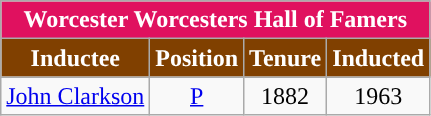<table class="wikitable" style="text-align:center">
<tr>
<th colspan=4 style="background:#E0115F; color:white;">Worcester Worcesters Hall of Famers</th>
</tr>
<tr>
<th style="background:#804000; color:white;">Inductee</th>
<th style="background:#804000; color:white;">Position</th>
<th style="background:#804000; color:white;">Tenure</th>
<th style="background:#804000; color:white;">Inducted</th>
</tr>
<tr>
<td><a href='#'>John Clarkson</a></td>
<td><a href='#'>P</a></td>
<td>1882</td>
<td>1963</td>
</tr>
</table>
